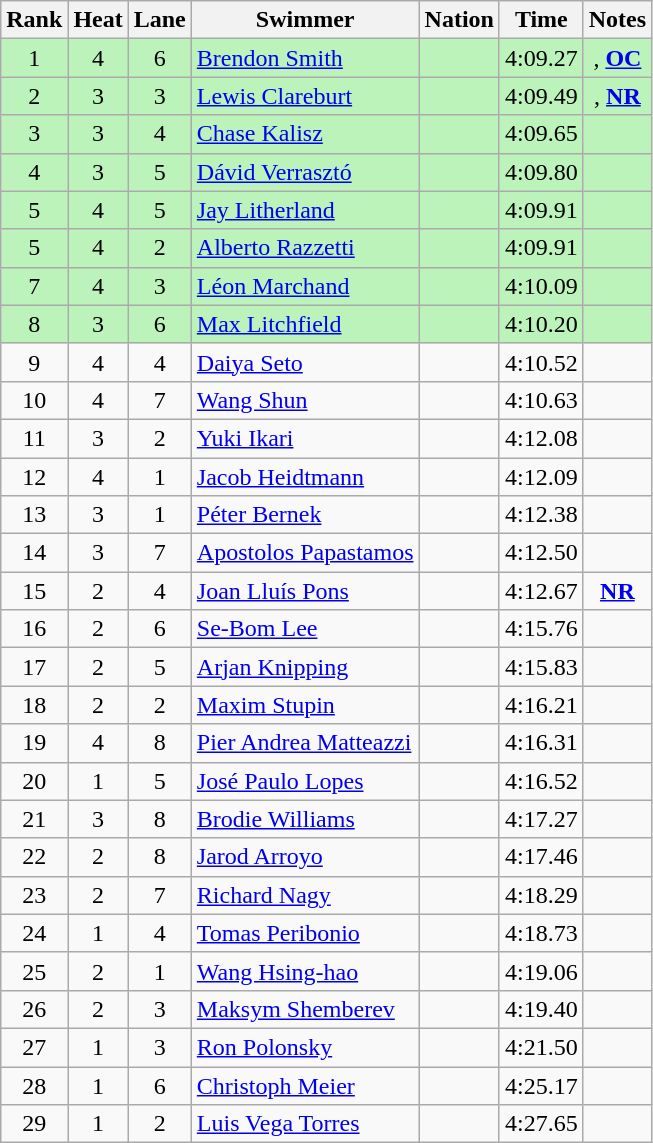<table class="wikitable sortable" style="text-align:center">
<tr>
<th>Rank</th>
<th>Heat</th>
<th>Lane</th>
<th>Swimmer</th>
<th>Nation</th>
<th>Time</th>
<th>Notes</th>
</tr>
<tr bgcolor=bbf3bb>
<td>1</td>
<td>4</td>
<td>6</td>
<td align=left><a href='#'>Brendon Smith</a></td>
<td align=left></td>
<td>4:09.27</td>
<td>, <strong><a href='#'>OC</a></strong></td>
</tr>
<tr bgcolor=bbf3bb>
<td>2</td>
<td>3</td>
<td>3</td>
<td align=left><a href='#'>Lewis Clareburt</a></td>
<td align=left></td>
<td>4:09.49</td>
<td>, <strong><a href='#'>NR</a></strong></td>
</tr>
<tr bgcolor=bbf3bb>
<td>3</td>
<td>3</td>
<td>4</td>
<td align=left><a href='#'>Chase Kalisz</a></td>
<td align=left></td>
<td>4:09.65</td>
<td></td>
</tr>
<tr bgcolor=bbf3bb>
<td>4</td>
<td>3</td>
<td>5</td>
<td align=left><a href='#'>Dávid Verrasztó</a></td>
<td align=left></td>
<td>4:09.80</td>
<td></td>
</tr>
<tr bgcolor=bbf3bb>
<td>5</td>
<td>4</td>
<td>5</td>
<td align=left><a href='#'>Jay Litherland</a></td>
<td align=left></td>
<td>4:09.91</td>
<td></td>
</tr>
<tr bgcolor=bbf3bb>
<td>5</td>
<td>4</td>
<td>2</td>
<td align=left><a href='#'>Alberto Razzetti</a></td>
<td align=left></td>
<td>4:09.91</td>
<td></td>
</tr>
<tr bgcolor=bbf3bb>
<td>7</td>
<td>4</td>
<td>3</td>
<td align=left><a href='#'>Léon Marchand</a></td>
<td align=left></td>
<td>4:10.09</td>
<td></td>
</tr>
<tr bgcolor=bbf3bb>
<td>8</td>
<td>3</td>
<td>6</td>
<td align=left><a href='#'>Max Litchfield</a></td>
<td align=left></td>
<td>4:10.20</td>
<td></td>
</tr>
<tr>
<td>9</td>
<td>4</td>
<td>4</td>
<td align=left><a href='#'>Daiya Seto</a></td>
<td align=left></td>
<td>4:10.52</td>
<td></td>
</tr>
<tr>
<td>10</td>
<td>4</td>
<td>7</td>
<td align=left><a href='#'>Wang Shun</a></td>
<td align=left></td>
<td>4:10.63</td>
<td></td>
</tr>
<tr>
<td>11</td>
<td>3</td>
<td>2</td>
<td align=left><a href='#'>Yuki Ikari</a></td>
<td align=left></td>
<td>4:12.08</td>
<td></td>
</tr>
<tr>
<td>12</td>
<td>4</td>
<td>1</td>
<td align=left><a href='#'>Jacob Heidtmann</a></td>
<td align=left></td>
<td>4:12.09</td>
<td></td>
</tr>
<tr>
<td>13</td>
<td>3</td>
<td>1</td>
<td align=left><a href='#'>Péter Bernek</a></td>
<td align=left></td>
<td>4:12.38</td>
<td></td>
</tr>
<tr>
<td>14</td>
<td>3</td>
<td>7</td>
<td align=left><a href='#'>Apostolos Papastamos</a></td>
<td align=left></td>
<td>4:12.50</td>
<td></td>
</tr>
<tr>
<td>15</td>
<td>2</td>
<td>4</td>
<td align=left><a href='#'>Joan Lluís Pons</a></td>
<td align=left></td>
<td>4:12.67</td>
<td><strong><a href='#'>NR</a></strong></td>
</tr>
<tr>
<td>16</td>
<td>2</td>
<td>6</td>
<td align=left><a href='#'>Se-Bom Lee</a></td>
<td align=left></td>
<td>4:15.76</td>
<td></td>
</tr>
<tr>
<td>17</td>
<td>2</td>
<td>5</td>
<td align=left><a href='#'>Arjan Knipping</a></td>
<td align=left></td>
<td>4:15.83</td>
<td></td>
</tr>
<tr>
<td>18</td>
<td>2</td>
<td>2</td>
<td align=left><a href='#'>Maxim Stupin</a></td>
<td align=left></td>
<td>4:16.21</td>
<td></td>
</tr>
<tr>
<td>19</td>
<td>4</td>
<td>8</td>
<td align=left><a href='#'>Pier Andrea Matteazzi</a></td>
<td align=left></td>
<td>4:16.31</td>
<td></td>
</tr>
<tr>
<td>20</td>
<td>1</td>
<td>5</td>
<td align=left><a href='#'>José Paulo Lopes</a></td>
<td align=left></td>
<td>4:16.52</td>
<td></td>
</tr>
<tr>
<td>21</td>
<td>3</td>
<td>8</td>
<td align=left><a href='#'>Brodie Williams</a></td>
<td align=left></td>
<td>4:17.27</td>
<td></td>
</tr>
<tr>
<td>22</td>
<td>2</td>
<td>8</td>
<td align=left><a href='#'>Jarod Arroyo</a></td>
<td align=left></td>
<td>4:17.46</td>
<td></td>
</tr>
<tr>
<td>23</td>
<td>2</td>
<td>7</td>
<td align=left><a href='#'>Richard Nagy</a></td>
<td align=left></td>
<td>4:18.29</td>
<td></td>
</tr>
<tr>
<td>24</td>
<td>1</td>
<td>4</td>
<td align=left><a href='#'>Tomas Peribonio</a></td>
<td align=left></td>
<td>4:18.73</td>
<td></td>
</tr>
<tr>
<td>25</td>
<td>2</td>
<td>1</td>
<td align=left><a href='#'>Wang Hsing-hao</a></td>
<td align=left></td>
<td>4:19.06</td>
<td></td>
</tr>
<tr>
<td>26</td>
<td>2</td>
<td>3</td>
<td align=left><a href='#'>Maksym Shemberev</a></td>
<td align=left></td>
<td>4:19.40</td>
<td></td>
</tr>
<tr>
<td>27</td>
<td>1</td>
<td>3</td>
<td align=left><a href='#'>Ron Polonsky</a></td>
<td align=left></td>
<td>4:21.50</td>
<td></td>
</tr>
<tr>
<td>28</td>
<td>1</td>
<td>6</td>
<td align=left><a href='#'>Christoph Meier</a></td>
<td align=left></td>
<td>4:25.17</td>
<td></td>
</tr>
<tr>
<td>29</td>
<td>1</td>
<td>2</td>
<td align=left><a href='#'>Luis Vega Torres</a></td>
<td align=left></td>
<td>4:27.65</td>
<td></td>
</tr>
</table>
